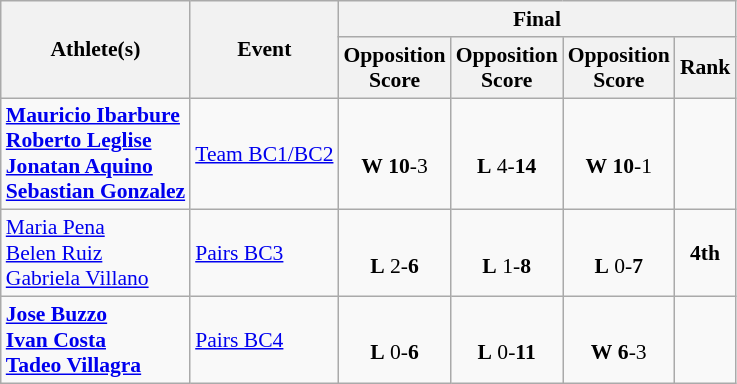<table class="wikitable" border="1" style="font-size:90%">
<tr>
<th rowspan=2>Athlete(s)</th>
<th rowspan=2>Event</th>
<th colspan=4>Final</th>
</tr>
<tr>
<th>Opposition<br>Score</th>
<th>Opposition<br>Score</th>
<th>Opposition<br>Score</th>
<th>Rank</th>
</tr>
<tr>
<td><strong><a href='#'>Mauricio Ibarbure</a><br><a href='#'>Roberto Leglise</a><br><a href='#'>Jonatan Aquino</a><br><a href='#'>Sebastian Gonzalez</a></strong></td>
<td><a href='#'>Team BC1/BC2</a></td>
<td align=center><br><strong>W</strong> <strong>10</strong>-3</td>
<td align=center><br><strong>L</strong> 4-<strong>14</strong></td>
<td align=center><br><strong>W</strong> <strong>10</strong>-1</td>
<td align=center></td>
</tr>
<tr>
<td><a href='#'>Maria Pena</a><br><a href='#'>Belen Ruiz</a><br><a href='#'>Gabriela Villano</a></td>
<td><a href='#'>Pairs BC3</a></td>
<td align=center><br><strong>L</strong> 2-<strong>6</strong></td>
<td align=center><br><strong>L</strong> 1-<strong>8</strong></td>
<td align=center><br><strong>L</strong> 0-<strong>7</strong></td>
<td align=center><strong>4th</strong></td>
</tr>
<tr>
<td><strong><a href='#'>Jose Buzzo</a><br><a href='#'>Ivan Costa</a><br><a href='#'>Tadeo Villagra</a></strong></td>
<td><a href='#'>Pairs BC4</a></td>
<td align=center><br><strong>L</strong> 0-<strong>6</strong></td>
<td align=center><br><strong>L</strong> 0-<strong>11</strong></td>
<td align=center><br><strong>W</strong> <strong>6</strong>-3</td>
<td align=center></td>
</tr>
</table>
